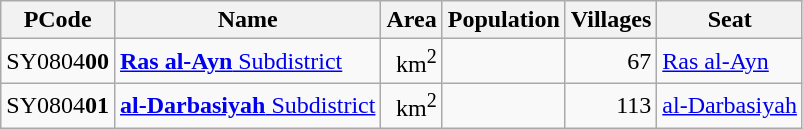<table class="wikitable sortable">
<tr>
<th>PCode</th>
<th>Name</th>
<th>Area</th>
<th>Population</th>
<th>Villages</th>
<th>Seat</th>
</tr>
<tr>
<td>SY0804<strong>00</strong></td>
<td><a href='#'><strong>Ras al-Ayn</strong> Subdistrict</a></td>
<td align=right> km<sup>2</sup></td>
<td align=right></td>
<td align=right>67</td>
<td><a href='#'>Ras al-Ayn</a></td>
</tr>
<tr>
<td>SY0804<strong>01</strong></td>
<td><a href='#'><strong>al-Darbasiyah</strong> Subdistrict</a></td>
<td align=right> km<sup>2</sup></td>
<td align=right></td>
<td align=right>113</td>
<td><a href='#'>al-Darbasiyah</a></td>
</tr>
</table>
